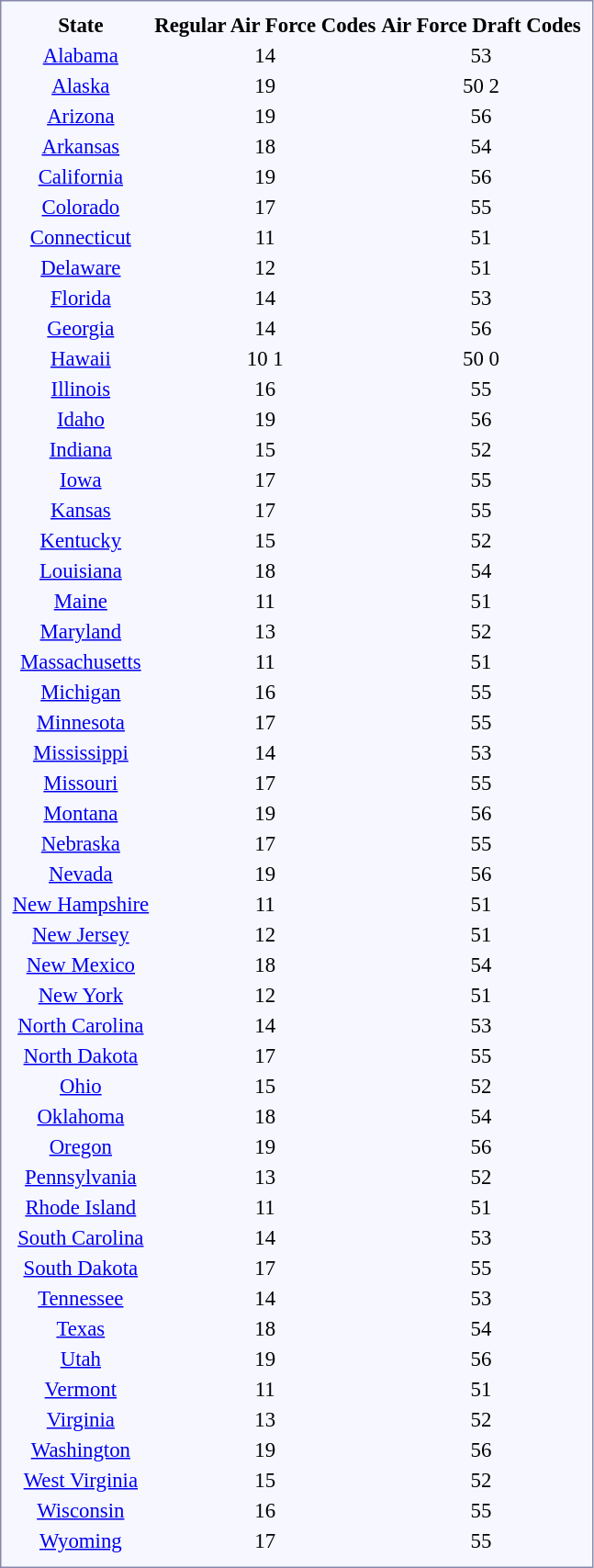<table style="border:1px solid #8888aa; background-color:#f7f8ff; padding:5px; font-size:95%; margin: 0px 12px 12px 0px;">
<tr>
<td align="center"><strong>State</strong></td>
<td align="center"><strong>Regular Air Force Codes</strong></td>
<td align="center"><strong>Air Force Draft Codes</strong></td>
</tr>
<tr>
<td align="center"><a href='#'>Alabama</a></td>
<td align="center">14</td>
<td align="center">53</td>
</tr>
<tr>
<td align="center"><a href='#'>Alaska</a></td>
<td align="center">19</td>
<td align="center">50 2</td>
</tr>
<tr>
<td align="center"><a href='#'>Arizona</a></td>
<td align="center">19</td>
<td align="center">56</td>
</tr>
<tr>
<td align="center"><a href='#'>Arkansas</a></td>
<td align="center">18</td>
<td align="center">54</td>
</tr>
<tr>
<td align="center"><a href='#'>California</a></td>
<td align="center">19</td>
<td align="center">56</td>
</tr>
<tr>
<td align="center"><a href='#'>Colorado</a></td>
<td align="center">17</td>
<td align="center">55</td>
</tr>
<tr>
<td align="center"><a href='#'>Connecticut</a></td>
<td align="center">11</td>
<td align="center">51</td>
</tr>
<tr>
<td align="center"><a href='#'>Delaware</a></td>
<td align="center">12</td>
<td align="center">51</td>
</tr>
<tr>
<td align="center"><a href='#'>Florida</a></td>
<td align="center">14</td>
<td align="center">53</td>
</tr>
<tr>
<td align="center"><a href='#'>Georgia</a></td>
<td align="center">14</td>
<td align="center">56</td>
</tr>
<tr>
<td align="center"><a href='#'>Hawaii</a></td>
<td align="center">10 1</td>
<td align="center">50 0</td>
</tr>
<tr>
<td align="center"><a href='#'>Illinois</a></td>
<td align="center">16</td>
<td align="center">55</td>
</tr>
<tr>
<td align="center"><a href='#'>Idaho</a></td>
<td align="center">19</td>
<td align="center">56</td>
</tr>
<tr>
<td align="center"><a href='#'>Indiana</a></td>
<td align="center">15</td>
<td align="center">52</td>
</tr>
<tr>
<td align="center"><a href='#'>Iowa</a></td>
<td align="center">17</td>
<td align="center">55</td>
</tr>
<tr>
<td align="center"><a href='#'>Kansas</a></td>
<td align="center">17</td>
<td align="center">55</td>
</tr>
<tr>
<td align="center"><a href='#'>Kentucky</a></td>
<td align="center">15</td>
<td align="center">52</td>
</tr>
<tr>
<td align="center"><a href='#'>Louisiana</a></td>
<td align="center">18</td>
<td align="center">54</td>
</tr>
<tr>
<td align="center"><a href='#'>Maine</a></td>
<td align="center">11</td>
<td align="center">51</td>
</tr>
<tr>
<td align="center"><a href='#'>Maryland</a></td>
<td align="center">13</td>
<td align="center">52</td>
</tr>
<tr>
<td align="center"><a href='#'>Massachusetts</a></td>
<td align="center">11</td>
<td align="center">51</td>
</tr>
<tr>
<td align="center"><a href='#'>Michigan</a></td>
<td align="center">16</td>
<td align="center">55</td>
</tr>
<tr>
<td align="center"><a href='#'>Minnesota</a></td>
<td align="center">17</td>
<td align="center">55</td>
</tr>
<tr>
<td align="center"><a href='#'>Mississippi</a></td>
<td align="center">14</td>
<td align="center">53</td>
</tr>
<tr>
<td align="center"><a href='#'>Missouri</a></td>
<td align="center">17</td>
<td align="center">55</td>
</tr>
<tr>
<td align="center"><a href='#'>Montana</a></td>
<td align="center">19</td>
<td align="center">56</td>
</tr>
<tr>
<td align="center"><a href='#'>Nebraska</a></td>
<td align="center">17</td>
<td align="center">55</td>
</tr>
<tr>
<td align="center"><a href='#'>Nevada</a></td>
<td align="center">19</td>
<td align="center">56</td>
</tr>
<tr>
<td align="center"><a href='#'>New Hampshire</a></td>
<td align="center">11</td>
<td align="center">51</td>
</tr>
<tr>
<td align="center"><a href='#'>New Jersey</a></td>
<td align="center">12</td>
<td align="center">51</td>
</tr>
<tr>
<td align="center"><a href='#'>New Mexico</a></td>
<td align="center">18</td>
<td align="center">54</td>
</tr>
<tr>
<td align="center"><a href='#'>New York</a></td>
<td align="center">12</td>
<td align="center">51</td>
</tr>
<tr>
<td align="center"><a href='#'>North Carolina</a></td>
<td align="center">14</td>
<td align="center">53</td>
</tr>
<tr>
<td align="center"><a href='#'>North Dakota</a></td>
<td align="center">17</td>
<td align="center">55</td>
</tr>
<tr>
<td align="center"><a href='#'>Ohio</a></td>
<td align="center">15</td>
<td align="center">52</td>
</tr>
<tr>
<td align="center"><a href='#'>Oklahoma</a></td>
<td align="center">18</td>
<td align="center">54</td>
</tr>
<tr>
<td align="center"><a href='#'>Oregon</a></td>
<td align="center">19</td>
<td align="center">56</td>
</tr>
<tr>
<td align="center"><a href='#'>Pennsylvania</a></td>
<td align="center">13</td>
<td align="center">52</td>
</tr>
<tr>
<td align="center"><a href='#'>Rhode Island</a></td>
<td align="center">11</td>
<td align="center">51</td>
</tr>
<tr>
<td align="center"><a href='#'>South Carolina</a></td>
<td align="center">14</td>
<td align="center">53</td>
</tr>
<tr>
<td align="center"><a href='#'>South Dakota</a></td>
<td align="center">17</td>
<td align="center">55</td>
</tr>
<tr>
<td align="center"><a href='#'>Tennessee</a></td>
<td align="center">14</td>
<td align="center">53</td>
</tr>
<tr>
<td align="center"><a href='#'>Texas</a></td>
<td align="center">18</td>
<td align="center">54</td>
</tr>
<tr>
<td align="center"><a href='#'>Utah</a></td>
<td align="center">19</td>
<td align="center">56</td>
</tr>
<tr>
<td align="center"><a href='#'>Vermont</a></td>
<td align="center">11</td>
<td align="center">51</td>
</tr>
<tr>
<td align="center"><a href='#'>Virginia</a></td>
<td align="center">13</td>
<td align="center">52</td>
</tr>
<tr>
<td align="center"><a href='#'>Washington</a></td>
<td align="center">19</td>
<td align="center">56</td>
</tr>
<tr>
<td align="center"><a href='#'>West Virginia</a></td>
<td align="center">15</td>
<td align="center">52</td>
</tr>
<tr>
<td align="center"><a href='#'>Wisconsin</a></td>
<td align="center">16</td>
<td align="center">55</td>
</tr>
<tr>
<td align="center"><a href='#'>Wyoming</a></td>
<td align="center">17</td>
<td align="center">55</td>
</tr>
<tr>
</tr>
</table>
